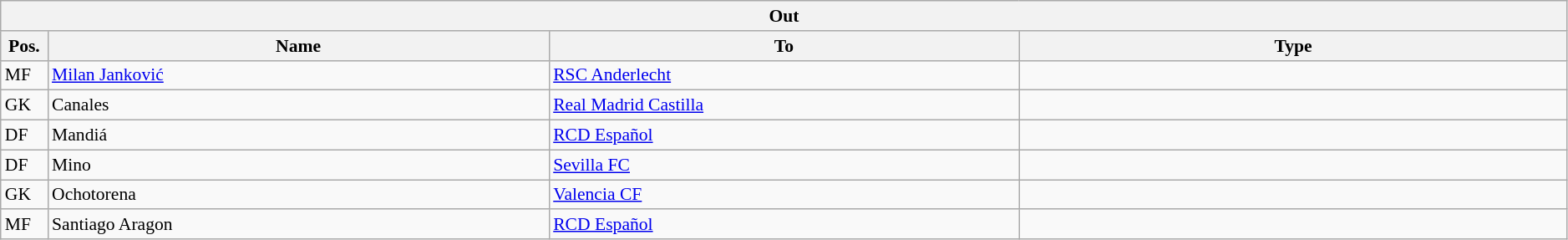<table class="wikitable" style="font-size:90%;width:99%;">
<tr>
<th colspan="4">Out</th>
</tr>
<tr>
<th width=3%>Pos.</th>
<th width=32%>Name</th>
<th width=30%>To</th>
<th width=35%>Type</th>
</tr>
<tr>
<td>MF</td>
<td><a href='#'>Milan Janković</a></td>
<td><a href='#'>RSC Anderlecht</a></td>
<td></td>
</tr>
<tr>
<td>GK</td>
<td>Canales</td>
<td><a href='#'>Real Madrid Castilla</a></td>
<td></td>
</tr>
<tr>
<td>DF</td>
<td>Mandiá</td>
<td><a href='#'>RCD Español</a></td>
<td></td>
</tr>
<tr>
<td>DF</td>
<td>Mino</td>
<td><a href='#'>Sevilla FC</a></td>
<td></td>
</tr>
<tr>
<td>GK</td>
<td>Ochotorena</td>
<td><a href='#'>Valencia CF</a></td>
<td></td>
</tr>
<tr>
<td>MF</td>
<td>Santiago Aragon</td>
<td><a href='#'>RCD Español</a></td>
<td></td>
</tr>
</table>
